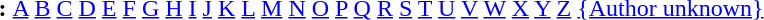<table id="toc" border="0">
<tr>
<th>:</th>
<td><a href='#'>A</a> <a href='#'>B</a> <a href='#'>C</a> <a href='#'>D</a> <a href='#'>E</a> <a href='#'>F</a> <a href='#'>G</a> <a href='#'>H</a> <a href='#'>I</a> <a href='#'>J</a> <a href='#'>K</a> <a href='#'>L</a> <a href='#'>M</a> <a href='#'>N</a> <a href='#'>O</a> <a href='#'>P</a> <a href='#'>Q</a> <a href='#'>R</a> <a href='#'>S</a> <a href='#'>T</a> <a href='#'>U</a> <a href='#'>V</a> <a href='#'>W</a> <a href='#'>X</a> <a href='#'>Y</a> <a href='#'>Z</a> <a href='#'>{Author unknown}</a></td>
</tr>
</table>
